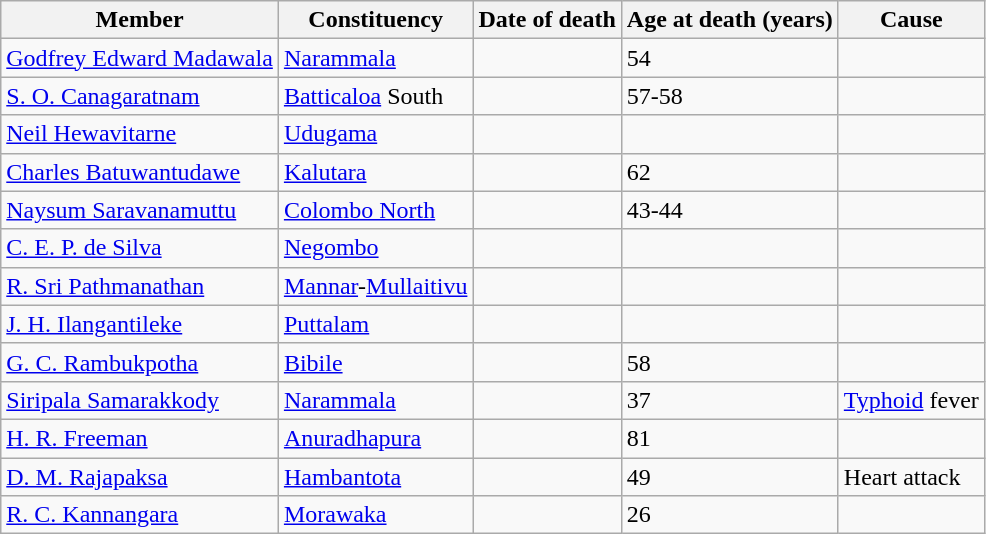<table class="wikitable sortable">
<tr>
<th>Member</th>
<th>Constituency</th>
<th>Date of death</th>
<th>Age at death (years)</th>
<th>Cause</th>
</tr>
<tr>
<td><a href='#'>Godfrey Edward Madawala</a></td>
<td><a href='#'>Narammala</a></td>
<td></td>
<td>54</td>
<td></td>
</tr>
<tr>
<td><a href='#'>S. O. Canagaratnam</a></td>
<td><a href='#'>Batticaloa</a> South</td>
<td></td>
<td>57-58</td>
<td></td>
</tr>
<tr>
<td><a href='#'>Neil Hewavitarne</a></td>
<td><a href='#'>Udugama</a></td>
<td></td>
<td></td>
<td></td>
</tr>
<tr>
<td><a href='#'>Charles Batuwantudawe</a></td>
<td><a href='#'>Kalutara</a></td>
<td></td>
<td>62</td>
<td></td>
</tr>
<tr>
<td><a href='#'>Naysum Saravanamuttu</a></td>
<td><a href='#'>Colombo North</a></td>
<td></td>
<td>43-44</td>
<td></td>
</tr>
<tr>
<td><a href='#'>C. E. P. de Silva</a></td>
<td><a href='#'>Negombo</a></td>
<td></td>
<td></td>
<td></td>
</tr>
<tr>
<td><a href='#'>R. Sri Pathmanathan</a></td>
<td><a href='#'>Mannar</a>-<a href='#'>Mullaitivu</a></td>
<td></td>
<td></td>
<td></td>
</tr>
<tr>
<td><a href='#'>J. H. Ilangantileke</a></td>
<td><a href='#'>Puttalam</a></td>
<td></td>
<td></td>
<td></td>
</tr>
<tr>
<td><a href='#'>G. C. Rambukpotha</a></td>
<td><a href='#'>Bibile</a></td>
<td></td>
<td>58</td>
<td></td>
</tr>
<tr>
<td><a href='#'>Siripala Samarakkody</a></td>
<td><a href='#'>Narammala</a></td>
<td></td>
<td>37</td>
<td><a href='#'>Typhoid</a> fever</td>
</tr>
<tr>
<td><a href='#'>H. R. Freeman</a></td>
<td><a href='#'>Anuradhapura</a></td>
<td></td>
<td>81</td>
<td></td>
</tr>
<tr>
<td><a href='#'>D. M. Rajapaksa</a></td>
<td><a href='#'>Hambantota</a></td>
<td></td>
<td>49</td>
<td>Heart attack</td>
</tr>
<tr>
<td><a href='#'>R. C. Kannangara</a></td>
<td><a href='#'>Morawaka</a></td>
<td></td>
<td>26</td>
<td></td>
</tr>
</table>
